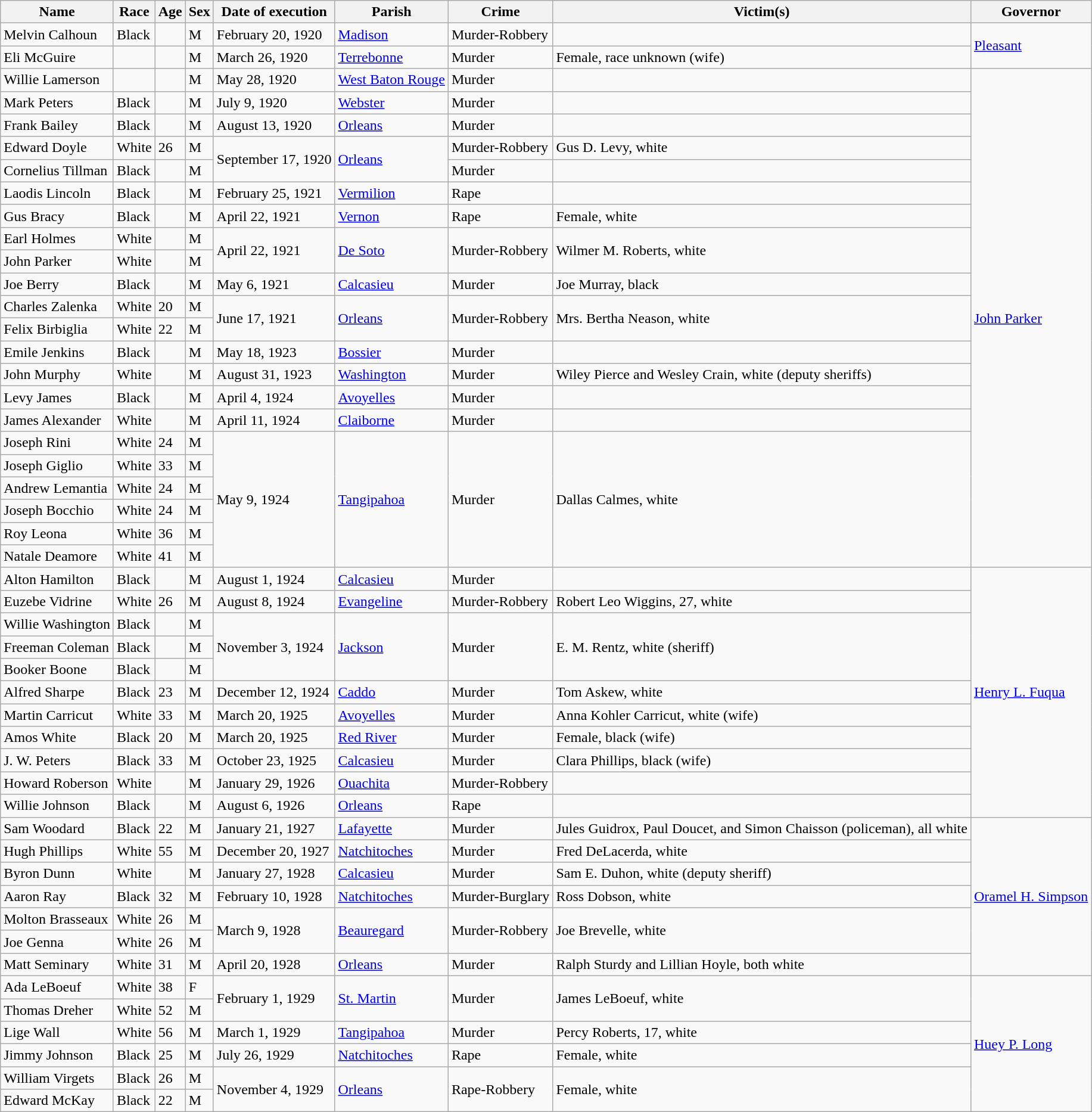<table class="wikitable sortable">
<tr>
<th>Name</th>
<th>Race</th>
<th>Age</th>
<th>Sex</th>
<th>Date of execution</th>
<th>Parish</th>
<th>Crime</th>
<th>Victim(s)</th>
<th>Governor</th>
</tr>
<tr>
<td>Melvin Calhoun</td>
<td>Black</td>
<td></td>
<td>M</td>
<td>February 20, 1920</td>
<td><a href='#'>Madison</a></td>
<td>Murder-Robbery</td>
<td></td>
<td rowspan="2"><a href='#'>Pleasant</a></td>
</tr>
<tr>
<td>Eli McGuire</td>
<td></td>
<td></td>
<td>M</td>
<td>March 26, 1920</td>
<td><a href='#'>Terrebonne</a></td>
<td>Murder</td>
<td>Female, race unknown (wife)</td>
</tr>
<tr>
<td>Willie Lamerson</td>
<td></td>
<td></td>
<td>M</td>
<td>May 28, 1920</td>
<td><a href='#'>West Baton Rouge</a></td>
<td>Murder</td>
<td></td>
<td rowspan="22"><a href='#'>John Parker</a></td>
</tr>
<tr>
<td>Mark Peters</td>
<td>Black</td>
<td></td>
<td>M</td>
<td>July 9, 1920</td>
<td><a href='#'>Webster</a></td>
<td>Murder</td>
<td></td>
</tr>
<tr>
<td>Frank Bailey</td>
<td>Black</td>
<td></td>
<td>M</td>
<td>August 13, 1920</td>
<td><a href='#'>Orleans</a></td>
<td>Murder</td>
<td></td>
</tr>
<tr>
<td>Edward Doyle</td>
<td>White</td>
<td>26</td>
<td>M</td>
<td rowspan="2">September 17, 1920</td>
<td rowspan="2"><a href='#'>Orleans</a></td>
<td>Murder-Robbery</td>
<td>Gus D. Levy, white</td>
</tr>
<tr>
<td>Cornelius Tillman</td>
<td>Black</td>
<td></td>
<td>M</td>
<td>Murder</td>
<td></td>
</tr>
<tr>
<td>Laodis Lincoln</td>
<td>Black</td>
<td></td>
<td>M</td>
<td>February 25, 1921</td>
<td><a href='#'>Vermilion</a></td>
<td>Rape</td>
<td></td>
</tr>
<tr>
<td>Gus Bracy</td>
<td>Black</td>
<td></td>
<td>M</td>
<td>April 22, 1921</td>
<td><a href='#'>Vernon</a></td>
<td>Rape</td>
<td>Female, white</td>
</tr>
<tr>
<td>Earl Holmes</td>
<td>White</td>
<td></td>
<td>M</td>
<td rowspan="2">April 22, 1921</td>
<td rowspan="2"><a href='#'>De Soto</a></td>
<td rowspan="2">Murder-Robbery</td>
<td rowspan="2">Wilmer M. Roberts, white</td>
</tr>
<tr>
<td>John Parker</td>
<td>White</td>
<td></td>
<td>M</td>
</tr>
<tr>
<td>Joe Berry</td>
<td>Black</td>
<td></td>
<td>M</td>
<td>May 6, 1921</td>
<td><a href='#'>Calcasieu</a></td>
<td>Murder</td>
<td>Joe Murray, black</td>
</tr>
<tr>
<td>Charles Zalenka</td>
<td>White</td>
<td>20</td>
<td>M</td>
<td rowspan="2">June 17, 1921</td>
<td rowspan="2"><a href='#'>Orleans</a></td>
<td rowspan="2">Murder-Robbery</td>
<td rowspan="2">Mrs. Bertha Neason, white</td>
</tr>
<tr>
<td>Felix Birbiglia</td>
<td>White</td>
<td>22</td>
<td>M</td>
</tr>
<tr>
<td>Emile Jenkins</td>
<td>Black</td>
<td></td>
<td>M</td>
<td>May 18, 1923</td>
<td><a href='#'>Bossier</a></td>
<td>Murder</td>
<td></td>
</tr>
<tr>
<td>John Murphy</td>
<td>White</td>
<td></td>
<td>M</td>
<td>August 31, 1923</td>
<td><a href='#'>Washington</a></td>
<td>Murder</td>
<td>Wiley Pierce and Wesley Crain, white (deputy sheriffs)</td>
</tr>
<tr>
<td>Levy James</td>
<td>Black</td>
<td></td>
<td>M</td>
<td>April 4, 1924</td>
<td><a href='#'>Avoyelles</a></td>
<td>Murder</td>
<td></td>
</tr>
<tr>
<td>James Alexander</td>
<td>White</td>
<td></td>
<td>M</td>
<td>April 11, 1924</td>
<td><a href='#'>Claiborne</a></td>
<td>Murder</td>
<td></td>
</tr>
<tr>
<td>Joseph Rini</td>
<td>White</td>
<td>24</td>
<td>M</td>
<td rowspan="6">May 9, 1924</td>
<td rowspan="6"><a href='#'>Tangipahoa</a></td>
<td rowspan="6">Murder</td>
<td rowspan="6">Dallas Calmes, white</td>
</tr>
<tr>
<td>Joseph Giglio</td>
<td>White</td>
<td>33</td>
<td>M</td>
</tr>
<tr>
<td>Andrew Lemantia</td>
<td>White</td>
<td>24</td>
<td>M</td>
</tr>
<tr>
<td>Joseph Bocchio</td>
<td>White</td>
<td>24</td>
<td>M</td>
</tr>
<tr>
<td>Roy Leona</td>
<td>White</td>
<td>36</td>
<td>M</td>
</tr>
<tr>
<td>Natale Deamore</td>
<td>White</td>
<td>41</td>
<td>M</td>
</tr>
<tr>
<td>Alton Hamilton</td>
<td>Black</td>
<td></td>
<td>M</td>
<td>August 1, 1924</td>
<td><a href='#'>Calcasieu</a></td>
<td>Murder</td>
<td></td>
<td rowspan="11"><a href='#'>Henry L. Fuqua</a></td>
</tr>
<tr>
<td>Euzebe Vidrine</td>
<td>White</td>
<td>26</td>
<td>M</td>
<td>August 8, 1924</td>
<td><a href='#'>Evangeline</a></td>
<td>Murder-Robbery</td>
<td>Robert Leo Wiggins, 27, white</td>
</tr>
<tr>
<td>Willie Washington</td>
<td>Black</td>
<td></td>
<td>M</td>
<td rowspan="3">November 3, 1924</td>
<td rowspan="3"><a href='#'>Jackson</a></td>
<td rowspan="3">Murder</td>
<td rowspan="3">E. M. Rentz, white (sheriff)</td>
</tr>
<tr>
<td>Freeman Coleman</td>
<td>Black</td>
<td></td>
<td>M</td>
</tr>
<tr>
<td>Booker Boone</td>
<td>Black</td>
<td></td>
<td>M</td>
</tr>
<tr>
<td>Alfred Sharpe</td>
<td>Black</td>
<td>23</td>
<td>M</td>
<td>December 12, 1924</td>
<td><a href='#'>Caddo</a></td>
<td>Murder</td>
<td>Tom Askew, white</td>
</tr>
<tr>
<td>Martin Carricut</td>
<td>White</td>
<td>33</td>
<td>M</td>
<td>March 20, 1925</td>
<td><a href='#'>Avoyelles</a></td>
<td>Murder</td>
<td>Anna Kohler Carricut, white (wife)</td>
</tr>
<tr>
<td>Amos White</td>
<td>Black</td>
<td>20</td>
<td>M</td>
<td>March 20, 1925</td>
<td><a href='#'>Red River</a></td>
<td>Murder</td>
<td>Female, black (wife)</td>
</tr>
<tr>
<td>J. W. Peters</td>
<td>Black</td>
<td>33</td>
<td>M</td>
<td>October 23, 1925</td>
<td><a href='#'>Calcasieu</a></td>
<td>Murder</td>
<td>Clara Phillips, black (wife)</td>
</tr>
<tr>
<td>Howard Roberson</td>
<td>White</td>
<td></td>
<td>M</td>
<td>January 29, 1926</td>
<td><a href='#'>Ouachita</a></td>
<td>Murder-Robbery</td>
<td></td>
</tr>
<tr>
<td>Willie Johnson</td>
<td>Black</td>
<td></td>
<td>M</td>
<td>August 6, 1926</td>
<td><a href='#'>Orleans</a></td>
<td>Rape</td>
<td></td>
</tr>
<tr>
<td>Sam Woodard</td>
<td>Black</td>
<td>22</td>
<td>M</td>
<td>January 21, 1927</td>
<td><a href='#'>Lafayette</a></td>
<td>Murder</td>
<td>Jules Guidrox, Paul Doucet, and Simon Chaisson (policeman), all white</td>
<td rowspan="7"><a href='#'>Oramel H. Simpson</a></td>
</tr>
<tr>
<td>Hugh Phillips</td>
<td>White</td>
<td>55</td>
<td>M</td>
<td>December 20, 1927</td>
<td><a href='#'>Natchitoches</a></td>
<td>Murder</td>
<td>Fred DeLacerda, white</td>
</tr>
<tr>
<td>Byron Dunn</td>
<td>White</td>
<td></td>
<td>M</td>
<td>January 27, 1928</td>
<td><a href='#'>Calcasieu</a></td>
<td>Murder</td>
<td>Sam E. Duhon, white (deputy sheriff)</td>
</tr>
<tr>
<td>Aaron Ray</td>
<td>Black</td>
<td>32</td>
<td>M</td>
<td>February 10, 1928</td>
<td><a href='#'>Natchitoches</a></td>
<td>Murder-Burglary</td>
<td>Ross Dobson, white</td>
</tr>
<tr>
<td>Molton Brasseaux</td>
<td>White</td>
<td>26</td>
<td>M</td>
<td rowspan="2">March 9, 1928</td>
<td rowspan="2"><a href='#'>Beauregard</a></td>
<td rowspan="2">Murder-Robbery</td>
<td rowspan="2">Joe Brevelle, white</td>
</tr>
<tr>
<td>Joe Genna</td>
<td>White</td>
<td>26</td>
<td>M</td>
</tr>
<tr>
<td>Matt Seminary</td>
<td>White</td>
<td>31</td>
<td>M</td>
<td>April 20, 1928</td>
<td><a href='#'>Orleans</a></td>
<td>Murder</td>
<td>Ralph Sturdy and Lillian Hoyle, both white</td>
</tr>
<tr>
<td>Ada LeBoeuf</td>
<td>White</td>
<td>38</td>
<td>F</td>
<td rowspan="2">February 1, 1929</td>
<td rowspan="2"><a href='#'>St. Martin</a></td>
<td rowspan="2">Murder</td>
<td rowspan="2">James LeBoeuf, white</td>
<td rowspan="6"><a href='#'>Huey P. Long</a></td>
</tr>
<tr>
<td>Thomas Dreher</td>
<td>White</td>
<td>52</td>
<td>M</td>
</tr>
<tr>
<td>Lige Wall</td>
<td>White</td>
<td>56</td>
<td>M</td>
<td>March 1, 1929</td>
<td><a href='#'>Tangipahoa</a></td>
<td>Murder</td>
<td>Percy Roberts, 17, white</td>
</tr>
<tr>
<td>Jimmy Johnson</td>
<td>Black</td>
<td>25</td>
<td>M</td>
<td>July 26, 1929</td>
<td><a href='#'>Natchitoches</a></td>
<td>Rape</td>
<td>Female, white</td>
</tr>
<tr>
<td>William Virgets</td>
<td>Black</td>
<td>26</td>
<td>M</td>
<td rowspan="2">November 4, 1929</td>
<td rowspan="2"><a href='#'>Orleans</a></td>
<td rowspan="2">Rape-Robbery</td>
<td rowspan="2">Female, white</td>
</tr>
<tr>
<td>Edward McKay</td>
<td>Black</td>
<td>22</td>
<td>M</td>
</tr>
</table>
